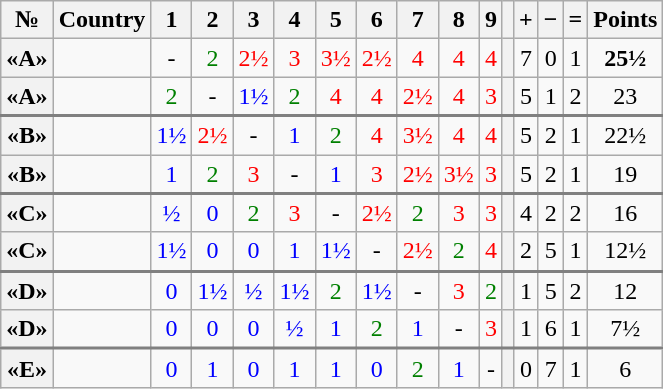<table class="wikitable" style="text-align:center">
<tr>
<th>№</th>
<th>Country</th>
<th>1</th>
<th>2</th>
<th>3</th>
<th>4</th>
<th>5</th>
<th>6</th>
<th>7</th>
<th>8</th>
<th>9</th>
<th></th>
<th>+</th>
<th>−</th>
<th>=</th>
<th>Points</th>
</tr>
<tr>
<th>«A»</th>
<td style="text-align: left"></td>
<td>-</td>
<td style="color:green;">2</td>
<td style="color:red;">2½</td>
<td style="color:red;">3</td>
<td style="color:red;">3½</td>
<td style="color:red;">2½</td>
<td style="color:red;">4</td>
<td style="color:red;">4</td>
<td style="color:red;">4</td>
<th></th>
<td>7</td>
<td>0</td>
<td>1</td>
<td><strong>25½</strong></td>
</tr>
<tr>
<th>«A»</th>
<td style="text-align: left"></td>
<td style="color:green;">2</td>
<td>-</td>
<td style="color:blue;">1½</td>
<td style="color:green;">2</td>
<td style="color:red;">4</td>
<td style="color:red;">4</td>
<td style="color:red;">2½</td>
<td style="color:red;">4</td>
<td style="color:red;">3</td>
<th></th>
<td>5</td>
<td>1</td>
<td>2</td>
<td>23</td>
</tr>
<tr style="border-top:2px solid grey;">
<th>«B»</th>
<td style="text-align: left"></td>
<td style="color:blue;">1½</td>
<td style="color:red;">2½</td>
<td>-</td>
<td style="color:blue;">1</td>
<td style="color:green;">2</td>
<td style="color:red;">4</td>
<td style="color:red;">3½</td>
<td style="color:red;">4</td>
<td style="color:red;">4</td>
<th></th>
<td>5</td>
<td>2</td>
<td>1</td>
<td>22½</td>
</tr>
<tr>
<th>«B»</th>
<td style="text-align: left"></td>
<td style="color:blue;">1</td>
<td style="color:green;">2</td>
<td style="color:red;">3</td>
<td>-</td>
<td style="color:blue;">1</td>
<td style="color:red;">3</td>
<td style="color:red;">2½</td>
<td style="color:red;">3½</td>
<td style="color:red;">3</td>
<th></th>
<td>5</td>
<td>2</td>
<td>1</td>
<td>19</td>
</tr>
<tr style="border-top:2px solid grey;">
<th>«C»</th>
<td style="text-align: left"></td>
<td style="color:blue;">½</td>
<td style="color:blue;">0</td>
<td style="color:green;">2</td>
<td style="color:red;">3</td>
<td>-</td>
<td style="color:red;">2½</td>
<td style="color:green;">2</td>
<td style="color:red;">3</td>
<td style="color:red;">3</td>
<th></th>
<td>4</td>
<td>2</td>
<td>2</td>
<td>16</td>
</tr>
<tr>
<th>«C»</th>
<td style="text-align: left"></td>
<td style="color:blue;">1½</td>
<td style="color:blue;">0</td>
<td style="color:blue;">0</td>
<td style="color:blue;">1</td>
<td style="color:blue;">1½</td>
<td>-</td>
<td style="color:red;">2½</td>
<td style="color:green;">2</td>
<td style="color:red;">4</td>
<th></th>
<td>2</td>
<td>5</td>
<td>1</td>
<td>12½</td>
</tr>
<tr style="border-top:2px solid grey;">
<th>«D»</th>
<td style="text-align: left"></td>
<td style="color:blue;">0</td>
<td style="color:blue;">1½</td>
<td style="color:blue;">½</td>
<td style="color:blue;">1½</td>
<td style="color:green;">2</td>
<td style="color:blue;">1½</td>
<td>-</td>
<td style="color:red;">3</td>
<td style="color:green;">2</td>
<th></th>
<td>1</td>
<td>5</td>
<td>2</td>
<td>12</td>
</tr>
<tr>
<th>«D»</th>
<td style="text-align: left"></td>
<td style="color:blue;">0</td>
<td style="color:blue;">0</td>
<td style="color:blue;">0</td>
<td style="color:blue;">½</td>
<td style="color:blue;">1</td>
<td style="color:green;">2</td>
<td style="color:blue;">1</td>
<td>-</td>
<td style="color:red;">3</td>
<th></th>
<td>1</td>
<td>6</td>
<td>1</td>
<td>7½</td>
</tr>
<tr style="border-top:2px solid grey;">
<th>«E»</th>
<td style="text-align: left"></td>
<td style="color:blue;">0</td>
<td style="color:blue;">1</td>
<td style="color:blue;">0</td>
<td style="color:blue;">1</td>
<td style="color:blue;">1</td>
<td style="color:blue;">0</td>
<td style="color:green;">2</td>
<td style="color:blue;">1</td>
<td>-</td>
<th></th>
<td>0</td>
<td>7</td>
<td>1</td>
<td>6</td>
</tr>
</table>
